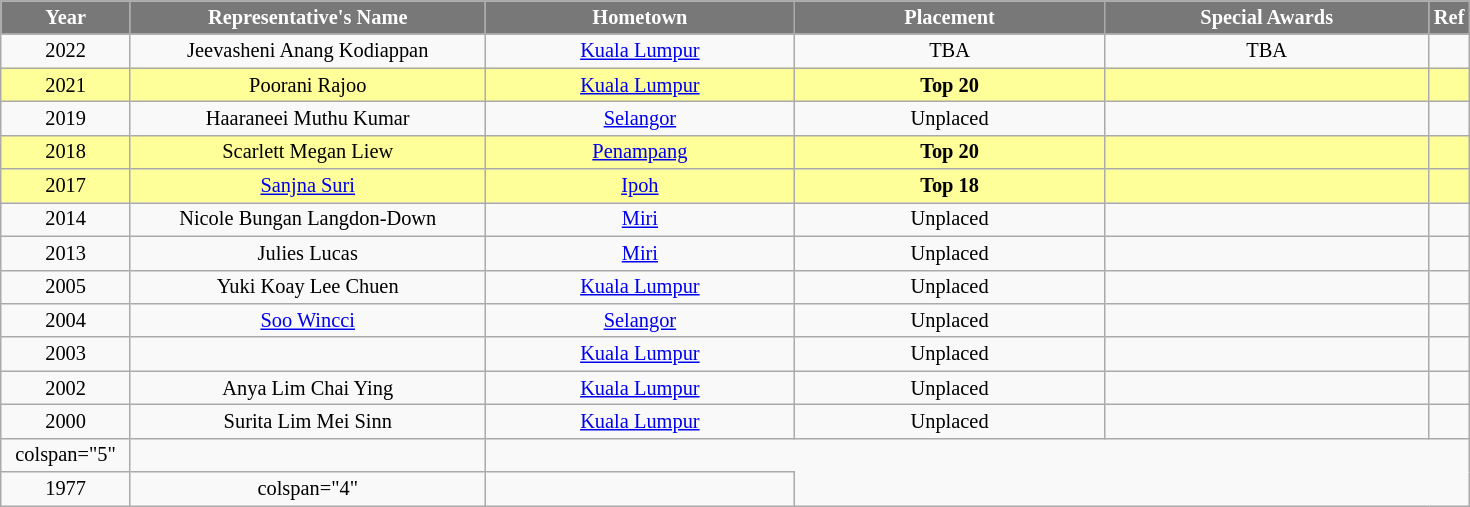<table class="wikitable sortable" style="font-size: 85%; text-align:center">
<tr>
<th width="80" style="background-color:#787878;color:#FFFFFF;">Year</th>
<th width="230" style="background-color:#787878;color:#FFFFFF;">Representative's Name</th>
<th width="200" style="background-color:#787878;color:#FFFFFF;">Hometown</th>
<th width="200" style="background-color:#787878;color:#FFFFFF;">Placement</th>
<th width="210" style="background-color:#787878;color:#FFFFFF;">Special Awards</th>
<th width="8" style="background-color:#787878;color:#FFFFFF;">Ref</th>
</tr>
<tr>
<td>2022</td>
<td>Jeevasheni Anang Kodiappan</td>
<td><a href='#'>Kuala Lumpur</a></td>
<td>TBA</td>
<td>TBA</td>
<td></td>
</tr>
<tr style="background-color:#FFFF99">
<td>2021</td>
<td>Poorani Rajoo</td>
<td><a href='#'>Kuala Lumpur</a></td>
<td><strong>Top 20</strong></td>
<td></td>
<td></td>
</tr>
<tr>
<td>2019</td>
<td>Haaraneei Muthu Kumar</td>
<td><a href='#'>Selangor</a></td>
<td>Unplaced</td>
<td></td>
<td></td>
</tr>
<tr style="background-color:#FFFF99">
<td>2018</td>
<td>Scarlett Megan Liew</td>
<td><a href='#'>Penampang</a></td>
<td><strong>Top 20</strong></td>
<td></td>
<td></td>
</tr>
<tr style="background-color:#FFFF99">
<td>2017</td>
<td><a href='#'>Sanjna Suri</a></td>
<td><a href='#'>Ipoh</a></td>
<td><strong>Top 18</strong></td>
<td></td>
<td></td>
</tr>
<tr>
<td>2014</td>
<td>Nicole Bungan Langdon-Down</td>
<td><a href='#'>Miri</a></td>
<td>Unplaced</td>
<td></td>
<td></td>
</tr>
<tr>
<td>2013</td>
<td>Julies Lucas</td>
<td><a href='#'>Miri</a></td>
<td>Unplaced</td>
<td></td>
<td></td>
</tr>
<tr>
<td>2005</td>
<td>Yuki Koay Lee Chuen</td>
<td><a href='#'>Kuala Lumpur</a></td>
<td>Unplaced</td>
<td></td>
<td></td>
</tr>
<tr>
<td>2004</td>
<td><a href='#'>Soo Wincci</a></td>
<td><a href='#'>Selangor</a></td>
<td>Unplaced</td>
<td></td>
<td></td>
</tr>
<tr>
<td>2003</td>
<td></td>
<td><a href='#'>Kuala Lumpur</a></td>
<td>Unplaced</td>
<td></td>
<td></td>
</tr>
<tr>
<td>2002</td>
<td>Anya Lim Chai Ying</td>
<td><a href='#'>Kuala Lumpur</a></td>
<td>Unplaced</td>
<td></td>
<td></td>
</tr>
<tr>
<td>2000</td>
<td>Surita Lim Mei Sinn</td>
<td><a href='#'>Kuala Lumpur</a></td>
<td>Unplaced</td>
<td></td>
<td></td>
</tr>
<tr>
<td>colspan="5" </td>
<td></td>
</tr>
<tr>
<td>1977</td>
<td>colspan="4" </td>
<td></td>
</tr>
</table>
